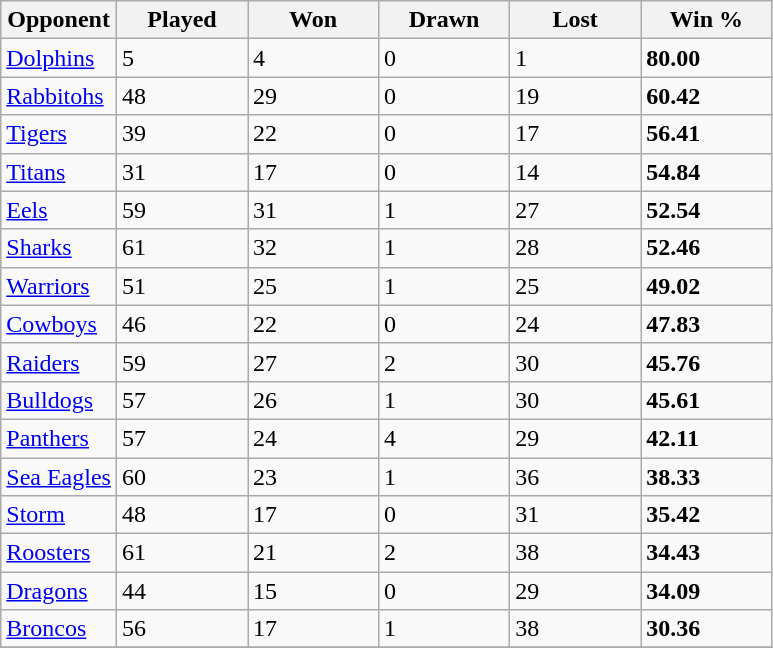<table class="wikitable sortable defaultcenter col1left">
<tr>
<th>Opponent</th>
<th style="width:5em">Played</th>
<th style="width:5em">Won</th>
<th style="width:5em">Drawn</th>
<th style="width:5em">Lost</th>
<th style="width:5em">Win %</th>
</tr>
<tr>
<td> <a href='#'>Dolphins</a></td>
<td>5</td>
<td>4</td>
<td>0</td>
<td>1</td>
<td><strong>80.00</strong></td>
</tr>
<tr>
<td> <a href='#'>Rabbitohs</a></td>
<td>48</td>
<td>29</td>
<td>0</td>
<td>19</td>
<td><strong>60.42</strong></td>
</tr>
<tr>
<td> <a href='#'>Tigers</a></td>
<td>39</td>
<td>22</td>
<td>0</td>
<td>17</td>
<td><strong>56.41</strong></td>
</tr>
<tr>
<td> <a href='#'>Titans</a></td>
<td>31</td>
<td>17</td>
<td>0</td>
<td>14</td>
<td><strong>54.84</strong></td>
</tr>
<tr>
<td> <a href='#'>Eels</a></td>
<td>59</td>
<td>31</td>
<td>1</td>
<td>27</td>
<td><strong>52.54</strong></td>
</tr>
<tr>
<td> <a href='#'>Sharks</a></td>
<td>61</td>
<td>32</td>
<td>1</td>
<td>28</td>
<td><strong>52.46</strong></td>
</tr>
<tr>
<td> <a href='#'>Warriors</a></td>
<td>51</td>
<td>25</td>
<td>1</td>
<td>25</td>
<td><strong>49.02</strong></td>
</tr>
<tr>
<td> <a href='#'>Cowboys</a></td>
<td>46</td>
<td>22</td>
<td>0</td>
<td>24</td>
<td><strong>47.83</strong></td>
</tr>
<tr>
<td> <a href='#'>Raiders</a></td>
<td>59</td>
<td>27</td>
<td>2</td>
<td>30</td>
<td><strong>45.76</strong></td>
</tr>
<tr>
<td> <a href='#'>Bulldogs</a></td>
<td>57</td>
<td>26</td>
<td>1</td>
<td>30</td>
<td><strong>45.61</strong></td>
</tr>
<tr>
<td> <a href='#'>Panthers</a></td>
<td>57</td>
<td>24</td>
<td>4</td>
<td>29</td>
<td><strong>42.11</strong></td>
</tr>
<tr>
<td> <a href='#'>Sea Eagles</a></td>
<td>60</td>
<td>23</td>
<td>1</td>
<td>36</td>
<td><strong>38.33</strong></td>
</tr>
<tr>
<td> <a href='#'>Storm</a></td>
<td>48</td>
<td>17</td>
<td>0</td>
<td>31</td>
<td><strong>35.42</strong></td>
</tr>
<tr>
<td> <a href='#'>Roosters</a></td>
<td>61</td>
<td>21</td>
<td>2</td>
<td>38</td>
<td><strong>34.43</strong></td>
</tr>
<tr>
<td> <a href='#'>Dragons</a></td>
<td>44</td>
<td>15</td>
<td>0</td>
<td>29</td>
<td><strong>34.09</strong></td>
</tr>
<tr>
<td> <a href='#'>Broncos</a></td>
<td>56</td>
<td>17</td>
<td>1</td>
<td>38</td>
<td><strong>30.36</strong></td>
</tr>
<tr class="sortbottom">
</tr>
</table>
